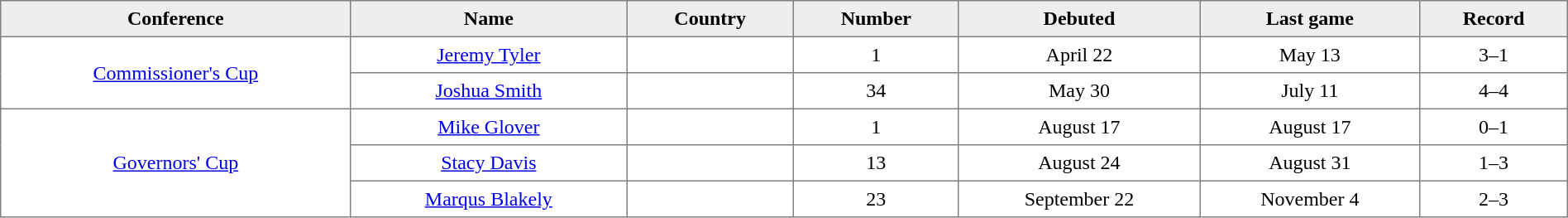<table border="1" style="border-collapse:collapse; text-align:center; width:100%;"  cellpadding="5">
<tr style="background:#eee;">
<th>Conference</th>
<th>Name</th>
<th>Country</th>
<th>Number</th>
<th>Debuted</th>
<th>Last game</th>
<th>Record</th>
</tr>
<tr>
<td rowspan=2><a href='#'>Commissioner's Cup</a></td>
<td><a href='#'>Jeremy Tyler</a></td>
<td></td>
<td>1</td>
<td>April 22<br></td>
<td>May 13<br></td>
<td>3–1</td>
</tr>
<tr>
<td><a href='#'>Joshua Smith</a></td>
<td></td>
<td>34</td>
<td>May 30<br></td>
<td>July 11<br></td>
<td>4–4</td>
</tr>
<tr>
<td rowspan=3><a href='#'>Governors' Cup</a></td>
<td><a href='#'>Mike Glover</a></td>
<td></td>
<td>1</td>
<td>August 17<br></td>
<td>August 17<br></td>
<td>0–1</td>
</tr>
<tr>
<td><a href='#'>Stacy Davis</a></td>
<td></td>
<td>13</td>
<td>August 24<br></td>
<td>August 31<br></td>
<td>1–3</td>
</tr>
<tr>
<td><a href='#'>Marqus Blakely</a></td>
<td></td>
<td>23</td>
<td>September 22<br></td>
<td>November 4<br></td>
<td>2–3</td>
</tr>
</table>
